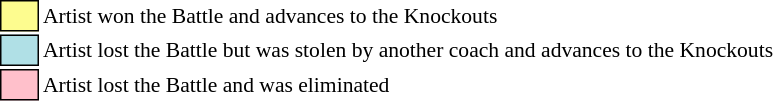<table class="toccolours" style="font-size: 90%; white-space: nowrap;">
<tr>
<td style="background-color:#fdfc8f; border: 1px solid black">      </td>
<td>Artist won the Battle and advances to the Knockouts</td>
</tr>
<tr>
<td style="background-color:#B0E0E6;; border: 1px solid black">      </td>
<td>Artist lost the Battle but was stolen by another coach and advances to the Knockouts</td>
</tr>
<tr>
<td style="background-color:pink; border: 1px solid black">      </td>
<td>Artist lost the Battle and was eliminated</td>
</tr>
<tr>
</tr>
</table>
